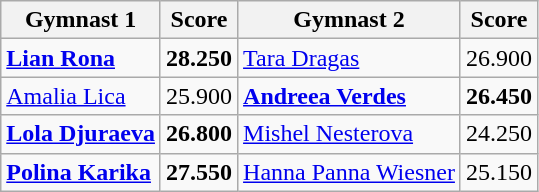<table class="wikitable">
<tr>
<th>Gymnast 1</th>
<th>Score</th>
<th>Gymnast 2</th>
<th>Score</th>
</tr>
<tr>
<td><strong><a href='#'>Lian Rona</a></strong></td>
<td><strong>28.250</strong></td>
<td><a href='#'>Tara Dragas</a></td>
<td>26.900</td>
</tr>
<tr>
<td><a href='#'>Amalia Lica</a></td>
<td>25.900</td>
<td><a href='#'><strong>Andreea Verdes</strong></a></td>
<td><strong>26.450</strong></td>
</tr>
<tr>
<td><a href='#'><strong>Lola Djuraeva</strong></a></td>
<td><strong>26.800</strong></td>
<td><a href='#'>Mishel Nesterova</a></td>
<td>24.250</td>
</tr>
<tr>
<td><a href='#'><strong>Polina Karika</strong></a></td>
<td><strong>27.550</strong></td>
<td><a href='#'>Hanna Panna Wiesner</a></td>
<td>25.150</td>
</tr>
</table>
